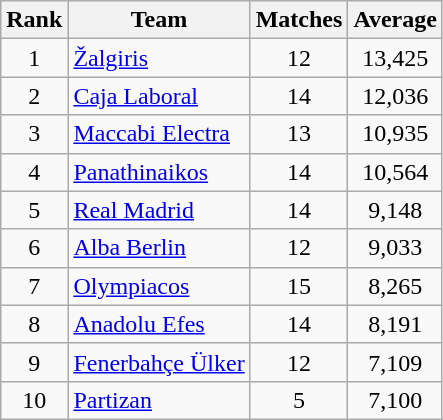<table class="wikitable" style="text-align:center">
<tr>
<th>Rank</th>
<th>Team</th>
<th>Matches</th>
<th>Average</th>
</tr>
<tr>
<td align="centre">1</td>
<td align="left"> <a href='#'>Žalgiris</a></td>
<td align="centre">12</td>
<td align="centre">13,425</td>
</tr>
<tr>
<td align="centre">2</td>
<td align="left"> <a href='#'>Caja Laboral</a></td>
<td align="centre">14</td>
<td align="centre">12,036</td>
</tr>
<tr>
<td align="centre">3</td>
<td align="left"> <a href='#'>Maccabi Electra</a></td>
<td align="centre">13</td>
<td align="centre">10,935</td>
</tr>
<tr>
<td align="centre">4</td>
<td align="left"> <a href='#'>Panathinaikos</a></td>
<td align="centre">14</td>
<td align="centre">10,564</td>
</tr>
<tr>
<td align="centre">5</td>
<td align="left"> <a href='#'>Real Madrid</a></td>
<td align="centre">14</td>
<td align="centre">9,148</td>
</tr>
<tr>
<td align="centre">6</td>
<td align="left"> <a href='#'>Alba Berlin</a></td>
<td align="centre">12</td>
<td align="centre">9,033</td>
</tr>
<tr>
<td align="centre">7</td>
<td align="left"> <a href='#'>Olympiacos</a></td>
<td align="centre">15</td>
<td align="centre">8,265</td>
</tr>
<tr>
<td align="centre">8</td>
<td align="left"> <a href='#'>Anadolu Efes</a></td>
<td align="centre">14</td>
<td align="centre">8,191</td>
</tr>
<tr>
<td align="centre">9</td>
<td align="left"> <a href='#'>Fenerbahçe Ülker</a></td>
<td align="centre">12</td>
<td align="centre">7,109</td>
</tr>
<tr>
<td align="centre">10</td>
<td align="left"> <a href='#'>Partizan</a></td>
<td align="centre">5</td>
<td align="centre">7,100</td>
</tr>
</table>
